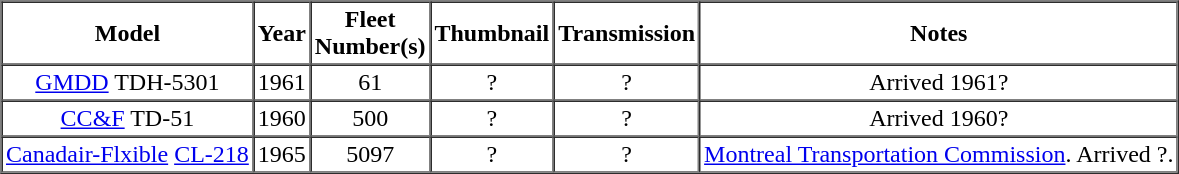<table border="1" cellspacing="0" cellpadding="2" class=sortable>
<tr>
<th>Model</th>
<th>Year</th>
<th>Fleet<br>Number(s)</th>
<th>Thumbnail</th>
<th>Transmission</th>
<th>Notes</th>
</tr>
<tr align="center">
<td><a href='#'>GMDD</a> TDH-5301</td>
<td>1961</td>
<td>61</td>
<td>?</td>
<td>?</td>
<td>Arrived 1961?</td>
</tr>
<tr align="center">
<td><a href='#'>CC&F</a> TD-51</td>
<td>1960</td>
<td>500</td>
<td>?</td>
<td>?</td>
<td>Arrived 1960?</td>
</tr>
<tr align="center">
<td><a href='#'>Canadair-Flxible</a> <a href='#'>CL-218</a></td>
<td>1965</td>
<td>5097</td>
<td>?</td>
<td>?</td>
<td><a href='#'>Montreal Transportation Commission</a>. Arrived ?.</td>
</tr>
</table>
